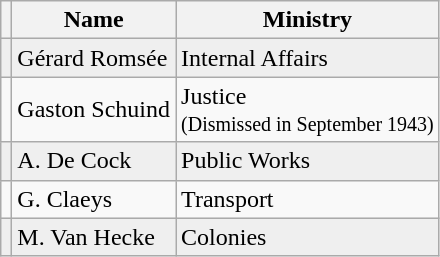<table class="wikitable sortable">
<tr>
<th></th>
<th>Name</th>
<th>Ministry</th>
</tr>
<tr bgcolor="efefef">
<td></td>
<td>Gérard Romsée</td>
<td>Internal Affairs</td>
</tr>
<tr>
<td></td>
<td>Gaston Schuind</td>
<td>Justice<br><small>(Dismissed in September 1943)</small></td>
</tr>
<tr bgcolor="efefef">
<td></td>
<td>A. De Cock</td>
<td>Public Works</td>
</tr>
<tr>
<td></td>
<td>G. Claeys</td>
<td>Transport</td>
</tr>
<tr bgcolor="efefef">
<td></td>
<td>M. Van Hecke</td>
<td>Colonies</td>
</tr>
</table>
